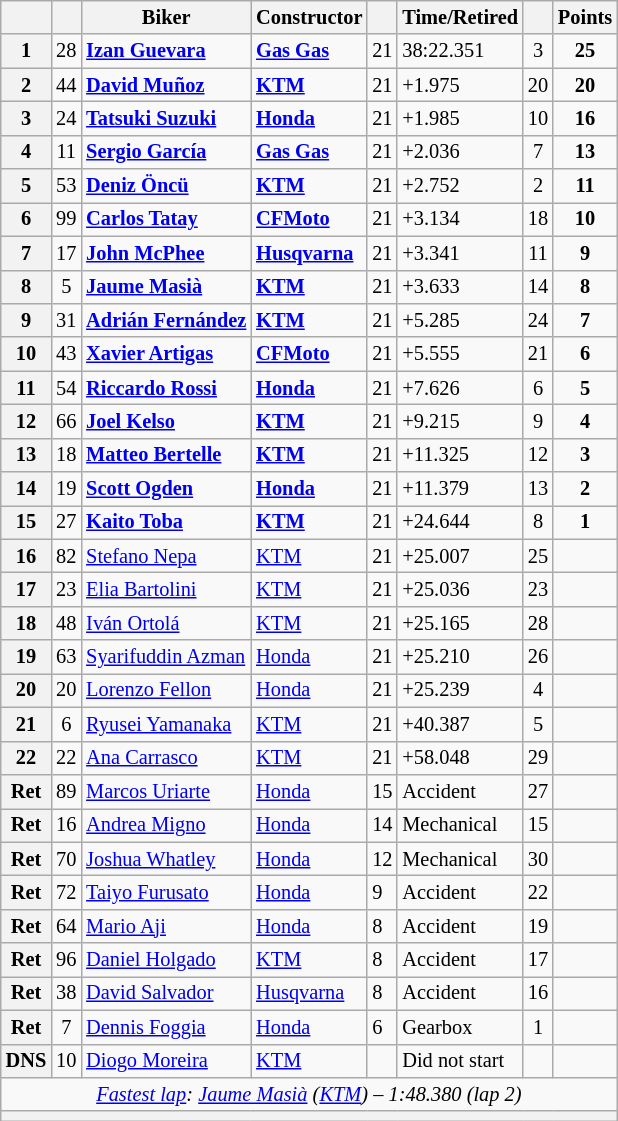<table class="wikitable sortable" style="font-size: 85%;">
<tr>
<th scope="col"></th>
<th scope="col"></th>
<th scope="col">Biker</th>
<th scope="col">Constructor</th>
<th scope="col" class="unsortable"></th>
<th scope="col" class="unsortable">Time/Retired</th>
<th scope="col"></th>
<th scope="col">Points</th>
</tr>
<tr>
<th scope="row">1</th>
<td align="center">28</td>
<td> <strong><a href='#'>Izan Guevara</a></strong></td>
<td><strong><a href='#'>Gas Gas</a></strong></td>
<td>21</td>
<td>38:22.351</td>
<td align="center">3</td>
<td align="center"><strong>25</strong></td>
</tr>
<tr>
<th scope="row">2</th>
<td align="center">44</td>
<td> <strong><a href='#'>David Muñoz</a></strong></td>
<td><strong><a href='#'>KTM</a></strong></td>
<td>21</td>
<td>+1.975</td>
<td align="center">20</td>
<td align="center"><strong>20</strong></td>
</tr>
<tr>
<th scope="row">3</th>
<td align="center">24</td>
<td> <strong><a href='#'>Tatsuki Suzuki</a></strong></td>
<td><strong><a href='#'>Honda</a></strong></td>
<td>21</td>
<td>+1.985</td>
<td align="center">10</td>
<td align="center"><strong>16</strong></td>
</tr>
<tr>
<th scope="row">4</th>
<td align="center">11</td>
<td> <strong><a href='#'>Sergio García</a></strong></td>
<td><strong><a href='#'>Gas Gas</a></strong></td>
<td>21</td>
<td>+2.036</td>
<td align="center">7</td>
<td align="center"><strong>13</strong></td>
</tr>
<tr>
<th scope="row">5</th>
<td align="center">53</td>
<td> <strong><a href='#'>Deniz Öncü</a></strong></td>
<td><strong><a href='#'>KTM</a></strong></td>
<td>21</td>
<td>+2.752</td>
<td align="center">2</td>
<td align="center"><strong>11</strong></td>
</tr>
<tr>
<th scope="row">6</th>
<td align="center">99</td>
<td> <strong><a href='#'>Carlos Tatay</a></strong></td>
<td><strong><a href='#'>CFMoto</a></strong></td>
<td>21</td>
<td>+3.134</td>
<td align="center">18</td>
<td align="center"><strong>10</strong></td>
</tr>
<tr>
<th scope="row">7</th>
<td align="center">17</td>
<td> <strong><a href='#'>John McPhee</a></strong></td>
<td><strong><a href='#'>Husqvarna</a></strong></td>
<td>21</td>
<td>+3.341</td>
<td align="center">11</td>
<td align="center"><strong>9</strong></td>
</tr>
<tr>
<th scope="row">8</th>
<td align="center">5</td>
<td> <strong><a href='#'>Jaume Masià</a></strong></td>
<td><strong><a href='#'>KTM</a></strong></td>
<td>21</td>
<td>+3.633</td>
<td align="center">14</td>
<td align="center"><strong>8</strong></td>
</tr>
<tr>
<th scope="row">9</th>
<td align="center">31</td>
<td> <strong><a href='#'>Adrián Fernández</a></strong></td>
<td><strong><a href='#'>KTM</a></strong></td>
<td>21</td>
<td>+5.285</td>
<td align="center">24</td>
<td align="center"><strong>7</strong></td>
</tr>
<tr>
<th scope="row">10</th>
<td align="center">43</td>
<td> <strong><a href='#'>Xavier Artigas</a></strong></td>
<td><strong><a href='#'>CFMoto</a></strong></td>
<td>21</td>
<td>+5.555</td>
<td align="center">21</td>
<td align="center"><strong>6</strong></td>
</tr>
<tr>
<th scope="row">11</th>
<td align="center">54</td>
<td> <strong><a href='#'>Riccardo Rossi</a></strong></td>
<td><strong><a href='#'>Honda</a></strong></td>
<td>21</td>
<td>+7.626</td>
<td align="center">6</td>
<td align="center"><strong>5</strong></td>
</tr>
<tr>
<th scope="row">12</th>
<td align="center">66</td>
<td> <strong><a href='#'>Joel Kelso</a></strong></td>
<td><strong><a href='#'>KTM</a></strong></td>
<td>21</td>
<td>+9.215</td>
<td align="center">9</td>
<td align="center"><strong>4</strong></td>
</tr>
<tr>
<th scope="row">13</th>
<td align="center">18</td>
<td> <strong><a href='#'>Matteo Bertelle</a></strong></td>
<td><strong><a href='#'>KTM</a></strong></td>
<td>21</td>
<td>+11.325</td>
<td align="center">12</td>
<td align="center"><strong>3</strong></td>
</tr>
<tr>
<th scope="row">14</th>
<td align="center">19</td>
<td> <strong><a href='#'>Scott Ogden</a></strong></td>
<td><strong><a href='#'>Honda</a></strong></td>
<td>21</td>
<td>+11.379</td>
<td align="center">13</td>
<td align="center"><strong>2</strong></td>
</tr>
<tr>
<th scope="row">15</th>
<td align="center">27</td>
<td> <strong><a href='#'>Kaito Toba</a></strong></td>
<td><strong><a href='#'>KTM</a></strong></td>
<td>21</td>
<td>+24.644</td>
<td align="center">8</td>
<td align="center"><strong>1</strong></td>
</tr>
<tr>
<th scope="row">16</th>
<td align="center">82</td>
<td> <a href='#'>Stefano Nepa</a></td>
<td><a href='#'>KTM</a></td>
<td>21</td>
<td>+25.007</td>
<td align="center">25</td>
<td></td>
</tr>
<tr>
<th scope="row">17</th>
<td align="center">23</td>
<td> <a href='#'>Elia Bartolini</a></td>
<td><a href='#'>KTM</a></td>
<td>21</td>
<td>+25.036</td>
<td align="center">23</td>
<td align="center"></td>
</tr>
<tr>
<th scope="row">18</th>
<td align="center">48</td>
<td> <a href='#'>Iván Ortolá</a></td>
<td><a href='#'>KTM</a></td>
<td>21</td>
<td>+25.165</td>
<td align="center">28</td>
<td align="center"></td>
</tr>
<tr>
<th scope="row">19</th>
<td align="center">63</td>
<td> <a href='#'>Syarifuddin Azman</a></td>
<td><a href='#'>Honda</a></td>
<td>21</td>
<td>+25.210</td>
<td align="center">26</td>
<td align="center"></td>
</tr>
<tr>
<th scope="row">20</th>
<td align="center">20</td>
<td> <a href='#'>Lorenzo Fellon</a></td>
<td><a href='#'>Honda</a></td>
<td>21</td>
<td>+25.239</td>
<td align="center">4</td>
<td align="center"></td>
</tr>
<tr>
<th scope="row">21</th>
<td align="center">6</td>
<td> <a href='#'>Ryusei Yamanaka</a></td>
<td><a href='#'>KTM</a></td>
<td>21</td>
<td>+40.387</td>
<td align="center">5</td>
<td align="center"></td>
</tr>
<tr>
<th scope="row">22</th>
<td align="center">22</td>
<td> <a href='#'>Ana Carrasco</a></td>
<td><a href='#'>KTM</a></td>
<td>21</td>
<td>+58.048</td>
<td align="center">29</td>
<td></td>
</tr>
<tr>
<th scope="row">Ret</th>
<td align="center">89</td>
<td> <a href='#'>Marcos Uriarte</a></td>
<td><a href='#'>Honda</a></td>
<td>15</td>
<td>Accident</td>
<td align="center">27</td>
<td></td>
</tr>
<tr>
<th scope="row">Ret</th>
<td align="center">16</td>
<td> <a href='#'>Andrea Migno</a></td>
<td><a href='#'>Honda</a></td>
<td>14</td>
<td>Mechanical</td>
<td align="center">15</td>
<td align="center"></td>
</tr>
<tr>
<th scope="row">Ret</th>
<td align="center">70</td>
<td> <a href='#'>Joshua Whatley</a></td>
<td><a href='#'>Honda</a></td>
<td>12</td>
<td>Mechanical</td>
<td align="center">30</td>
<td align="center"></td>
</tr>
<tr>
<th scope="row">Ret</th>
<td align="center">72</td>
<td> <a href='#'>Taiyo Furusato</a></td>
<td><a href='#'>Honda</a></td>
<td>9</td>
<td>Accident</td>
<td align="center">22</td>
<td></td>
</tr>
<tr>
<th scope="row">Ret</th>
<td align="center">64</td>
<td> <a href='#'>Mario Aji</a></td>
<td><a href='#'>Honda</a></td>
<td>8</td>
<td>Accident</td>
<td align="center">19</td>
<td align="center"></td>
</tr>
<tr>
<th scope="row">Ret</th>
<td align="center">96</td>
<td> <a href='#'>Daniel Holgado</a></td>
<td><a href='#'>KTM</a></td>
<td>8</td>
<td>Accident</td>
<td align="center">17</td>
<td></td>
</tr>
<tr>
<th scope="row">Ret</th>
<td align="center">38</td>
<td> <a href='#'>David Salvador</a></td>
<td><a href='#'>Husqvarna</a></td>
<td>8</td>
<td>Accident</td>
<td align="center">16</td>
<td></td>
</tr>
<tr>
<th scope="row">Ret</th>
<td align="center">7</td>
<td> <a href='#'>Dennis Foggia</a></td>
<td><a href='#'>Honda</a></td>
<td>6</td>
<td>Gearbox</td>
<td align="center">1</td>
<td></td>
</tr>
<tr>
<th scope="row">DNS</th>
<td align="center">10</td>
<td> <a href='#'>Diogo Moreira</a></td>
<td><a href='#'>KTM</a></td>
<td></td>
<td>Did not start</td>
<td align="center"></td>
<td></td>
</tr>
<tr class="sortbottom">
<td colspan="8" style="text-align:center"><em><a href='#'>Fastest lap</a>:  <a href='#'>Jaume Masià</a> (<a href='#'>KTM</a>) – 1:48.380 (lap 2)</em></td>
</tr>
<tr>
<th colspan=8></th>
</tr>
</table>
